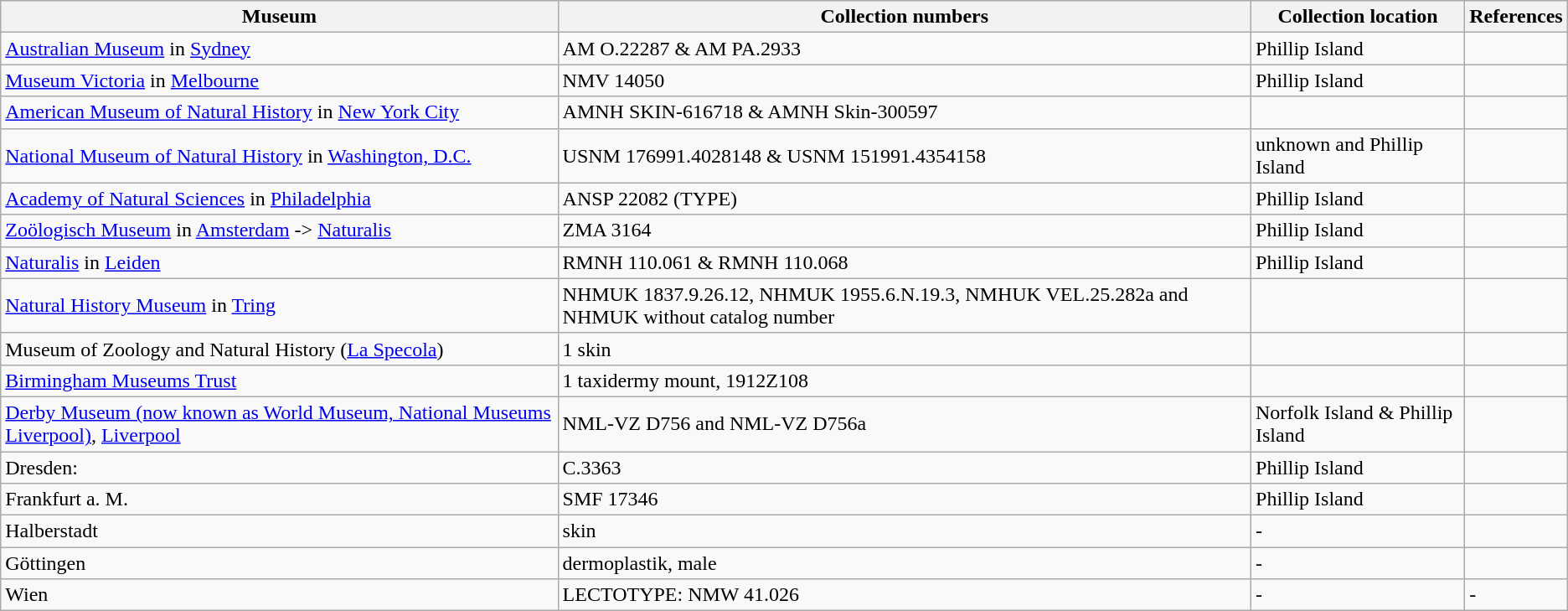<table class="wikitable">
<tr>
<th>Museum</th>
<th>Collection numbers</th>
<th>Collection location</th>
<th>References</th>
</tr>
<tr>
<td><a href='#'>Australian Museum</a> in <a href='#'>Sydney</a></td>
<td>AM O.22287 & AM PA.2933</td>
<td>Phillip Island</td>
<td></td>
</tr>
<tr>
<td><a href='#'>Museum Victoria</a> in <a href='#'>Melbourne</a></td>
<td>NMV 14050</td>
<td>Phillip Island</td>
<td></td>
</tr>
<tr>
<td><a href='#'>American Museum of Natural History</a> in <a href='#'>New York City</a></td>
<td>AMNH SKIN-616718 & AMNH Skin-300597</td>
<td></td>
<td></td>
</tr>
<tr>
<td><a href='#'>National Museum of Natural History</a> in <a href='#'>Washington, D.C.</a></td>
<td>USNM 176991.4028148 & USNM 151991.4354158</td>
<td>unknown and Phillip Island</td>
<td></td>
</tr>
<tr>
<td><a href='#'>Academy of Natural Sciences</a> in <a href='#'>Philadelphia</a></td>
<td>ANSP 22082 (TYPE)</td>
<td>Phillip Island</td>
<td></td>
</tr>
<tr>
<td><a href='#'>Zoölogisch Museum</a> in <a href='#'>Amsterdam</a> -> <a href='#'>Naturalis</a></td>
<td>ZMA 3164</td>
<td>Phillip Island</td>
<td></td>
</tr>
<tr>
<td><a href='#'>Naturalis</a> in <a href='#'>Leiden</a></td>
<td>RMNH 110.061 & RMNH 110.068</td>
<td>Phillip Island</td>
<td></td>
</tr>
<tr>
<td><a href='#'>Natural History Museum</a> in <a href='#'>Tring</a></td>
<td>NHMUK 1837.9.26.12, NHMUK 1955.6.N.19.3, NMHUK VEL.25.282a and NHMUK without catalog number</td>
<td></td>
<td></td>
</tr>
<tr>
<td>Museum of Zoology and Natural History (<a href='#'>La Specola</a>)</td>
<td>1 skin</td>
<td></td>
<td></td>
</tr>
<tr>
<td><a href='#'>Birmingham Museums Trust</a></td>
<td>1 taxidermy mount, 1912Z108</td>
<td></td>
<td></td>
</tr>
<tr>
<td><a href='#'>Derby Museum (now known as World Museum, National Museums Liverpool)</a>, <a href='#'>Liverpool</a></td>
<td>NML-VZ D756 and NML-VZ D756a</td>
<td>Norfolk Island & Phillip Island</td>
<td></td>
</tr>
<tr>
<td>Dresden:</td>
<td>C.3363</td>
<td>Phillip Island</td>
<td></td>
</tr>
<tr>
<td>Frankfurt a. M.</td>
<td>SMF 17346</td>
<td>Phillip Island</td>
<td></td>
</tr>
<tr>
<td>Halberstadt</td>
<td>skin</td>
<td>-</td>
<td></td>
</tr>
<tr>
<td>Göttingen</td>
<td>dermoplastik, male</td>
<td>-</td>
<td></td>
</tr>
<tr>
<td>Wien</td>
<td>LECTOTYPE: NMW 41.026</td>
<td>-</td>
<td>-</td>
</tr>
</table>
